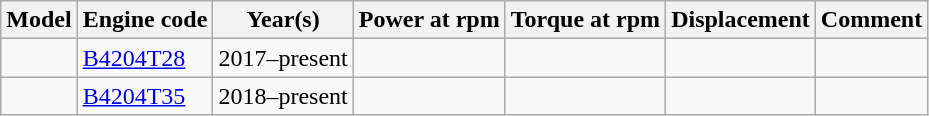<table class="wikitable collapsible sortable">
<tr>
<th>Model</th>
<th>Engine code</th>
<th>Year(s)</th>
<th>Power at rpm</th>
<th>Torque at rpm</th>
<th>Displacement</th>
<th>Comment</th>
</tr>
<tr>
<td></td>
<td><a href='#'>B4204T28</a></td>
<td>2017–present</td>
<td></td>
<td></td>
<td></td>
<td></td>
</tr>
<tr>
<td></td>
<td><a href='#'>B4204T35</a></td>
<td>2018–present</td>
<td></td>
<td></td>
<td></td>
<td></td>
</tr>
</table>
